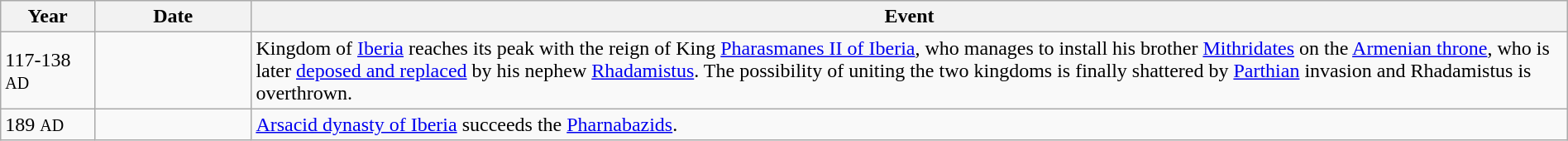<table class="wikitable" width="100%">
<tr>
<th style="width:6%">Year</th>
<th style="width:10%">Date</th>
<th>Event</th>
</tr>
<tr>
<td>117-138 <small>AD</small></td>
<td></td>
<td>Kingdom of <a href='#'>Iberia</a> reaches its peak with the reign of King <a href='#'>Pharasmanes II of Iberia</a>, who manages to install his brother <a href='#'>Mithridates</a> on the <a href='#'>Armenian throne</a>, who is later <a href='#'>deposed and replaced</a> by his nephew <a href='#'>Rhadamistus</a>. The possibility of uniting the two kingdoms is finally shattered by <a href='#'>Parthian</a> invasion and Rhadamistus is overthrown.</td>
</tr>
<tr>
<td>189 <small>AD</small></td>
<td></td>
<td><a href='#'>Arsacid dynasty of Iberia</a> succeeds the <a href='#'>Pharnabazids</a>.</td>
</tr>
</table>
